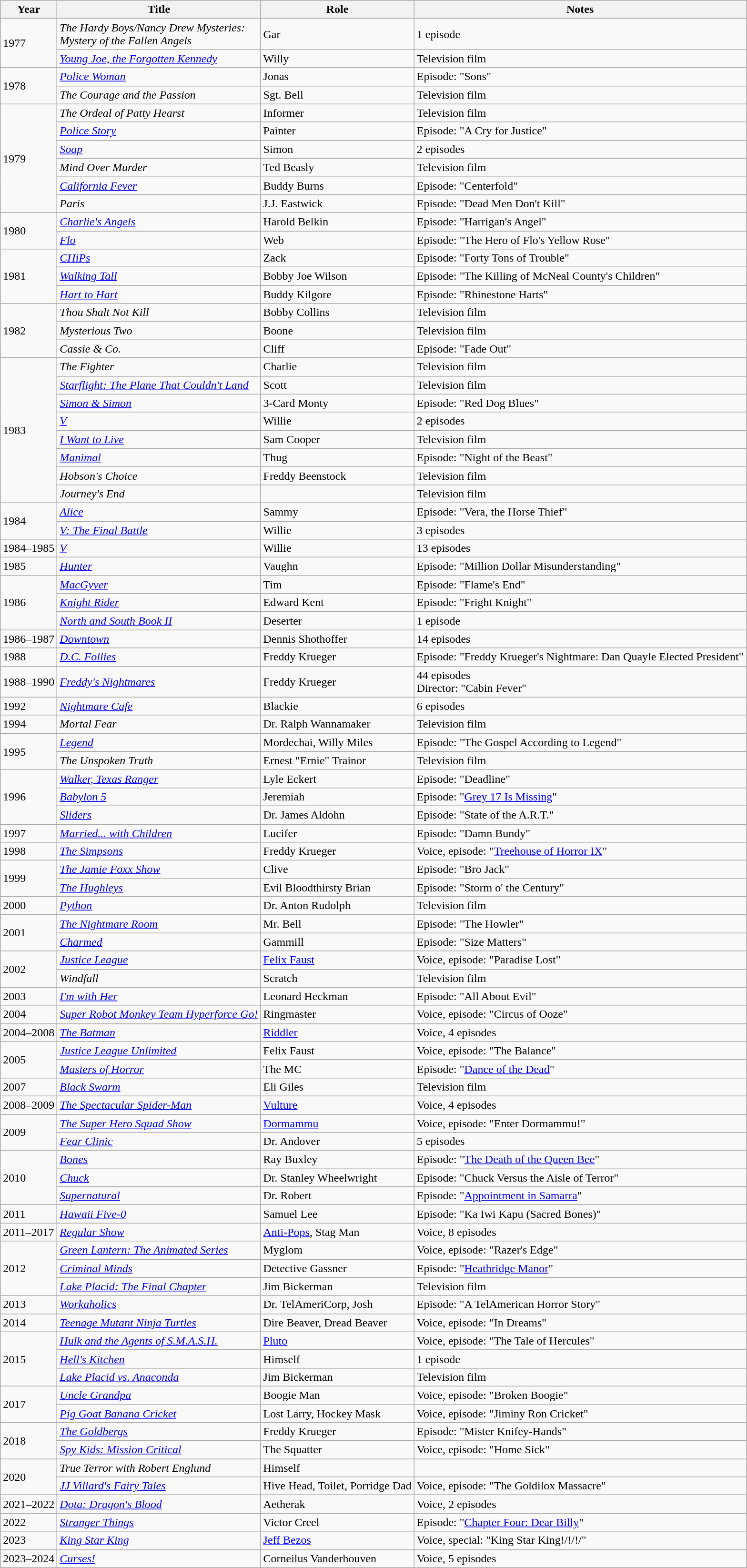<table class="wikitable sortable">
<tr>
<th>Year</th>
<th>Title</th>
<th>Role</th>
<th>Notes</th>
</tr>
<tr>
<td rowspan="2">1977</td>
<td><em>The Hardy Boys/Nancy Drew Mysteries:<br> Mystery of the Fallen Angels</em></td>
<td>Gar</td>
<td>1 episode</td>
</tr>
<tr>
<td><em><a href='#'>Young Joe, the Forgotten Kennedy</a></em></td>
<td>Willy</td>
<td>Television film</td>
</tr>
<tr>
<td rowspan="2">1978</td>
<td><em><a href='#'>Police Woman</a></em></td>
<td>Jonas</td>
<td>Episode: "Sons"</td>
</tr>
<tr>
<td><em>The Courage and the Passion</em></td>
<td>Sgt. Bell</td>
<td>Television film</td>
</tr>
<tr>
<td rowspan="6">1979</td>
<td><em>The Ordeal of Patty Hearst</em></td>
<td>Informer</td>
<td>Television film</td>
</tr>
<tr>
<td><em><a href='#'>Police Story</a></em></td>
<td>Painter</td>
<td>Episode: "A Cry for Justice"</td>
</tr>
<tr>
<td><em><a href='#'>Soap</a></em></td>
<td>Simon</td>
<td>2 episodes</td>
</tr>
<tr>
<td><em>Mind Over Murder</em></td>
<td>Ted Beasly</td>
<td>Television film</td>
</tr>
<tr>
<td><em><a href='#'>California Fever</a></em></td>
<td>Buddy Burns</td>
<td>Episode: "Centerfold"</td>
</tr>
<tr>
<td><em>Paris</em></td>
<td>J.J. Eastwick</td>
<td>Episode: "Dead Men Don't Kill"</td>
</tr>
<tr>
<td rowspan="2">1980</td>
<td><em><a href='#'>Charlie's Angels</a></em></td>
<td>Harold Belkin</td>
<td>Episode: "Harrigan's Angel"</td>
</tr>
<tr>
<td><em><a href='#'>Flo</a></em></td>
<td>Web</td>
<td>Episode: "The Hero of Flo's Yellow Rose"</td>
</tr>
<tr>
<td rowspan="3">1981</td>
<td><em><a href='#'>CHiPs</a></em></td>
<td>Zack</td>
<td>Episode: "Forty Tons of Trouble"</td>
</tr>
<tr>
<td><em><a href='#'>Walking Tall</a></em></td>
<td>Bobby Joe Wilson</td>
<td>Episode: "The Killing of McNeal County's Children"</td>
</tr>
<tr>
<td><em><a href='#'>Hart to Hart</a></em></td>
<td>Buddy Kilgore</td>
<td>Episode: "Rhinestone Harts"</td>
</tr>
<tr>
<td rowspan="3">1982</td>
<td><em>Thou Shalt Not Kill</em></td>
<td>Bobby Collins</td>
<td>Television film</td>
</tr>
<tr>
<td><em>Mysterious Two</em></td>
<td>Boone</td>
<td>Television film</td>
</tr>
<tr>
<td><em>Cassie & Co.</em></td>
<td>Cliff</td>
<td>Episode: "Fade Out"</td>
</tr>
<tr>
<td rowspan="8">1983</td>
<td><em>The Fighter</em></td>
<td>Charlie</td>
<td>Television film</td>
</tr>
<tr>
<td><em><a href='#'>Starflight: The Plane That Couldn't Land</a></em></td>
<td>Scott</td>
<td>Television film</td>
</tr>
<tr>
<td><em><a href='#'>Simon & Simon</a></em></td>
<td>3-Card Monty</td>
<td>Episode: "Red Dog Blues"</td>
</tr>
<tr>
<td><em><a href='#'>V</a></em></td>
<td>Willie</td>
<td>2 episodes</td>
</tr>
<tr>
<td><em><a href='#'>I Want to Live</a></em></td>
<td>Sam Cooper</td>
<td>Television film</td>
</tr>
<tr>
<td><em><a href='#'>Manimal</a></em></td>
<td>Thug</td>
<td>Episode: "Night of the Beast"</td>
</tr>
<tr>
<td><em>Hobson's Choice</em></td>
<td>Freddy Beenstock</td>
<td>Television film</td>
</tr>
<tr>
<td><em>Journey's End</em></td>
<td></td>
<td>Television film</td>
</tr>
<tr>
<td rowspan="2">1984</td>
<td><em><a href='#'>Alice</a></em></td>
<td>Sammy</td>
<td>Episode: "Vera, the Horse Thief"</td>
</tr>
<tr>
<td><em><a href='#'>V: The Final Battle</a></em></td>
<td>Willie</td>
<td>3 episodes</td>
</tr>
<tr>
<td>1984–1985</td>
<td><em><a href='#'>V</a></em></td>
<td>Willie</td>
<td>13 episodes</td>
</tr>
<tr>
<td>1985</td>
<td><em><a href='#'>Hunter</a></em></td>
<td>Vaughn</td>
<td>Episode: "Million Dollar Misunderstanding"</td>
</tr>
<tr>
<td rowspan="3">1986</td>
<td><em><a href='#'>MacGyver</a></em></td>
<td>Tim</td>
<td>Episode: "Flame's End"</td>
</tr>
<tr>
<td><em><a href='#'>Knight Rider</a></em></td>
<td>Edward Kent</td>
<td>Episode: "Fright Knight"</td>
</tr>
<tr>
<td><em><a href='#'>North and South Book II</a></em></td>
<td>Deserter</td>
<td>1 episode</td>
</tr>
<tr>
<td>1986–1987</td>
<td><em><a href='#'>Downtown</a></em></td>
<td>Dennis Shothoffer</td>
<td>14 episodes</td>
</tr>
<tr>
<td>1988</td>
<td><em><a href='#'>D.C. Follies</a></em></td>
<td>Freddy Krueger</td>
<td>Episode: "Freddy Krueger's Nightmare: Dan Quayle Elected President"</td>
</tr>
<tr>
<td>1988–1990</td>
<td><em><a href='#'>Freddy's Nightmares</a></em></td>
<td>Freddy Krueger</td>
<td>44 episodes<br>Director: "Cabin Fever"</td>
</tr>
<tr>
<td>1992</td>
<td><em><a href='#'>Nightmare Cafe</a></em></td>
<td>Blackie</td>
<td>6 episodes</td>
</tr>
<tr>
<td>1994</td>
<td><em>Mortal Fear</em></td>
<td>Dr. Ralph Wannamaker</td>
<td>Television film</td>
</tr>
<tr>
<td rowspan="2">1995</td>
<td><em><a href='#'>Legend</a></em></td>
<td>Mordechai, Willy Miles</td>
<td>Episode: "The Gospel According to Legend"</td>
</tr>
<tr>
<td><em>The Unspoken Truth</em></td>
<td>Ernest "Ernie" Trainor</td>
<td>Television film</td>
</tr>
<tr>
<td rowspan="3">1996</td>
<td><em><a href='#'>Walker, Texas Ranger</a></em></td>
<td>Lyle Eckert</td>
<td>Episode: "Deadline"</td>
</tr>
<tr>
<td><em><a href='#'>Babylon 5</a></em></td>
<td>Jeremiah</td>
<td>Episode: "<a href='#'>Grey 17 Is Missing</a>"</td>
</tr>
<tr>
<td><em><a href='#'>Sliders</a></em></td>
<td>Dr. James Aldohn</td>
<td>Episode: "State of the A.R.T."</td>
</tr>
<tr>
<td>1997</td>
<td><em><a href='#'>Married... with Children</a></em></td>
<td>Lucifer</td>
<td>Episode: "Damn Bundy"</td>
</tr>
<tr>
<td>1998</td>
<td><em><a href='#'>The Simpsons</a></em></td>
<td>Freddy Krueger</td>
<td>Voice, episode: "<a href='#'>Treehouse of Horror IX</a>"</td>
</tr>
<tr>
<td rowspan="2">1999</td>
<td><em><a href='#'>The Jamie Foxx Show</a></em></td>
<td>Clive</td>
<td>Episode: "Bro Jack"</td>
</tr>
<tr>
<td><em><a href='#'>The Hughleys</a></em></td>
<td>Evil Bloodthirsty Brian</td>
<td>Episode: "Storm o' the Century"</td>
</tr>
<tr>
<td>2000</td>
<td><em><a href='#'>Python</a></em></td>
<td>Dr. Anton Rudolph</td>
<td>Television film</td>
</tr>
<tr>
<td rowspan="2">2001</td>
<td><em><a href='#'>The Nightmare Room</a></em></td>
<td>Mr. Bell</td>
<td>Episode: "The Howler"</td>
</tr>
<tr>
<td><em><a href='#'>Charmed</a></em></td>
<td>Gammill</td>
<td>Episode: "Size Matters"</td>
</tr>
<tr>
<td rowspan="2">2002</td>
<td><em><a href='#'>Justice League</a></em></td>
<td><a href='#'>Felix Faust</a></td>
<td>Voice, episode: "Paradise Lost"</td>
</tr>
<tr>
<td><em>Windfall</em></td>
<td>Scratch</td>
<td>Television film</td>
</tr>
<tr>
<td>2003</td>
<td><em><a href='#'>I'm with Her</a></em></td>
<td>Leonard Heckman</td>
<td>Episode: "All About Evil"</td>
</tr>
<tr>
<td>2004</td>
<td><em><a href='#'>Super Robot Monkey Team Hyperforce Go!</a></em></td>
<td>Ringmaster</td>
<td>Voice, episode: "Circus of Ooze"</td>
</tr>
<tr>
<td>2004–2008</td>
<td><em><a href='#'>The Batman</a></em></td>
<td><a href='#'>Riddler</a></td>
<td>Voice, 4 episodes</td>
</tr>
<tr>
<td rowspan="2">2005</td>
<td><em><a href='#'>Justice League Unlimited</a></em></td>
<td>Felix Faust</td>
<td>Voice, episode: "The Balance"</td>
</tr>
<tr>
<td><em><a href='#'>Masters of Horror</a></em></td>
<td>The MC</td>
<td>Episode: "<a href='#'>Dance of the Dead</a>"</td>
</tr>
<tr>
<td>2007</td>
<td><em><a href='#'>Black Swarm</a></em></td>
<td>Eli Giles</td>
<td>Television film</td>
</tr>
<tr>
<td>2008–2009</td>
<td><em><a href='#'>The Spectacular Spider-Man</a></em></td>
<td><a href='#'>Vulture</a></td>
<td>Voice, 4 episodes</td>
</tr>
<tr>
<td rowspan="2">2009</td>
<td><em><a href='#'>The Super Hero Squad Show</a></em></td>
<td><a href='#'>Dormammu</a></td>
<td>Voice, episode: "Enter Dormammu!"</td>
</tr>
<tr>
<td><em><a href='#'>Fear Clinic</a></em></td>
<td>Dr. Andover</td>
<td>5 episodes</td>
</tr>
<tr>
<td rowspan="3">2010</td>
<td><em><a href='#'>Bones</a></em></td>
<td>Ray Buxley</td>
<td>Episode: "<a href='#'>The Death of the Queen Bee</a>"</td>
</tr>
<tr>
<td><em><a href='#'>Chuck</a></em></td>
<td>Dr. Stanley Wheelwright</td>
<td>Episode: "Chuck Versus the Aisle of Terror"</td>
</tr>
<tr>
<td><em><a href='#'>Supernatural</a></em></td>
<td>Dr. Robert</td>
<td>Episode: "<a href='#'>Appointment in Samarra</a>"</td>
</tr>
<tr>
<td>2011</td>
<td><em><a href='#'>Hawaii Five-0</a></em></td>
<td>Samuel Lee</td>
<td>Episode: "Ka Iwi Kapu (Sacred Bones)"</td>
</tr>
<tr>
<td>2011–2017</td>
<td><em><a href='#'>Regular Show</a></em></td>
<td><a href='#'>Anti-Pops</a>, Stag Man</td>
<td>Voice, 8 episodes</td>
</tr>
<tr>
<td rowspan="3">2012</td>
<td><em><a href='#'>Green Lantern: The Animated Series</a></em></td>
<td>Myglom</td>
<td>Voice, episode: "Razer's Edge"</td>
</tr>
<tr>
<td><em><a href='#'>Criminal Minds</a></em></td>
<td>Detective Gassner</td>
<td>Episode: "<a href='#'>Heathridge Manor</a>"</td>
</tr>
<tr>
<td><em><a href='#'>Lake Placid: The Final Chapter</a></em></td>
<td>Jim Bickerman</td>
<td>Television film</td>
</tr>
<tr>
<td>2013</td>
<td><em><a href='#'>Workaholics</a></em></td>
<td>Dr. TelAmeriCorp, Josh</td>
<td>Episode: "A TelAmerican Horror Story"</td>
</tr>
<tr>
<td>2014</td>
<td><em><a href='#'>Teenage Mutant Ninja Turtles</a></em></td>
<td>Dire Beaver, Dread Beaver</td>
<td>Voice, episode: "In Dreams"</td>
</tr>
<tr>
<td rowspan="3">2015</td>
<td><em><a href='#'>Hulk and the Agents of S.M.A.S.H.</a></em></td>
<td><a href='#'>Pluto</a></td>
<td>Voice, episode: "The Tale of Hercules"</td>
</tr>
<tr>
<td><em><a href='#'>Hell's Kitchen</a></em></td>
<td>Himself</td>
<td>1 episode</td>
</tr>
<tr>
<td><em><a href='#'>Lake Placid vs. Anaconda</a></em></td>
<td>Jim Bickerman</td>
<td>Television film</td>
</tr>
<tr>
<td rowspan="2">2017</td>
<td><em><a href='#'>Uncle Grandpa</a></em></td>
<td>Boogie Man</td>
<td>Voice, episode: "Broken Boogie"</td>
</tr>
<tr>
<td><em><a href='#'>Pig Goat Banana Cricket</a></em></td>
<td>Lost Larry, Hockey Mask</td>
<td>Voice, episode: "Jiminy Ron Cricket"</td>
</tr>
<tr>
<td rowspan="2">2018</td>
<td><em><a href='#'>The Goldbergs</a></em></td>
<td>Freddy Krueger</td>
<td>Episode: "Mister Knifey-Hands"</td>
</tr>
<tr>
<td><em><a href='#'>Spy Kids: Mission Critical</a></em></td>
<td>The Squatter</td>
<td>Voice, episode: "Home Sick"</td>
</tr>
<tr>
<td rowspan="2">2020</td>
<td><em>True Terror with Robert Englund</em></td>
<td>Himself</td>
<td></td>
</tr>
<tr>
<td><em><a href='#'>JJ Villard's Fairy Tales</a></em></td>
<td>Hive Head, Toilet, Porridge Dad</td>
<td>Voice, episode: "The Goldilox Massacre"</td>
</tr>
<tr>
<td>2021–2022</td>
<td><em><a href='#'>Dota: Dragon's Blood</a></em></td>
<td>Aetherak</td>
<td>Voice, 2 episodes</td>
</tr>
<tr>
<td>2022</td>
<td><em><a href='#'>Stranger Things</a></em></td>
<td>Victor Creel</td>
<td>Episode: "<a href='#'>Chapter Four: Dear Billy</a>"</td>
</tr>
<tr>
<td>2023</td>
<td><em><a href='#'>King Star King</a></em></td>
<td><a href='#'>Jeff Bezos</a></td>
<td>Voice, special: "King Star King!/!/!/"</td>
</tr>
<tr>
<td>2023–2024</td>
<td><em><a href='#'>Curses!</a></em></td>
<td>Corneilus Vanderhouven</td>
<td>Voice, 5 episodes</td>
</tr>
</table>
